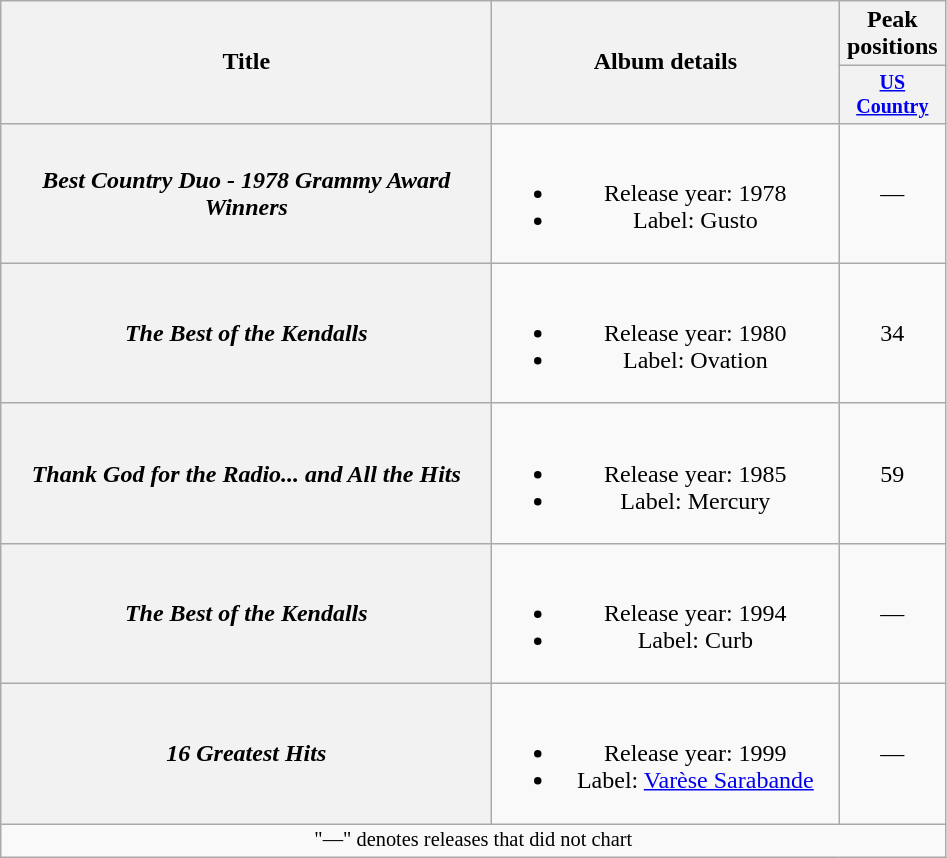<table class="wikitable plainrowheaders" style="text-align:center;">
<tr>
<th rowspan="2" style="width:20em;">Title</th>
<th rowspan="2" style="width:14em;">Album details</th>
<th>Peak positions</th>
</tr>
<tr style="font-size:smaller;">
<th width="65"><a href='#'>US Country</a><br></th>
</tr>
<tr>
<th scope="row"><em>Best Country Duo - 1978 Grammy Award Winners</em></th>
<td><br><ul><li>Release year: 1978</li><li>Label: Gusto</li></ul></td>
<td>—</td>
</tr>
<tr>
<th scope="row"><em>The Best of the Kendalls</em></th>
<td><br><ul><li>Release year: 1980</li><li>Label: Ovation</li></ul></td>
<td>34</td>
</tr>
<tr>
<th scope="row"><em>Thank God for the Radio... and All the Hits</em></th>
<td><br><ul><li>Release year: 1985</li><li>Label: Mercury</li></ul></td>
<td>59</td>
</tr>
<tr>
<th scope="row"><em>The Best of the Kendalls</em></th>
<td><br><ul><li>Release year: 1994</li><li>Label: Curb</li></ul></td>
<td>—</td>
</tr>
<tr>
<th scope="row"><em>16 Greatest Hits</em></th>
<td><br><ul><li>Release year: 1999</li><li>Label: <a href='#'>Varèse Sarabande</a></li></ul></td>
<td>—</td>
</tr>
<tr>
<td colspan="3" style="font-size:85%">"—" denotes releases that did not chart</td>
</tr>
</table>
